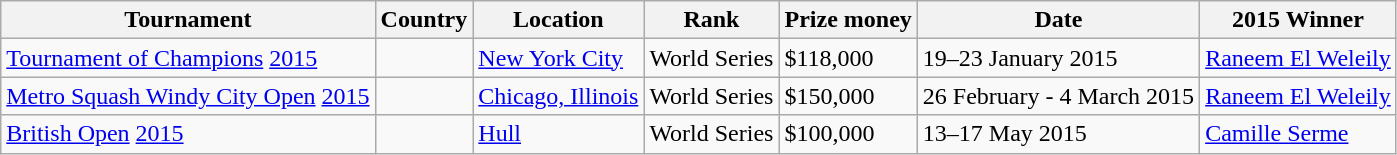<table class=wikitable>
<tr>
<th>Tournament</th>
<th>Country</th>
<th>Location</th>
<th>Rank</th>
<th>Prize money</th>
<th>Date</th>
<th>2015 Winner</th>
</tr>
<tr>
<td><a href='#'>Tournament of Champions</a> <a href='#'>2015</a></td>
<td></td>
<td><a href='#'>New York City</a></td>
<td>World Series</td>
<td>$118,000</td>
<td>19–23 January 2015</td>
<td> <a href='#'>Raneem El Weleily</a></td>
</tr>
<tr>
<td><a href='#'>Metro Squash Windy City Open</a> <a href='#'>2015</a></td>
<td></td>
<td><a href='#'>Chicago, Illinois</a></td>
<td>World Series</td>
<td>$150,000</td>
<td>26 February - 4 March 2015</td>
<td> <a href='#'>Raneem El Weleily</a></td>
</tr>
<tr>
<td><a href='#'>British Open</a> <a href='#'>2015</a></td>
<td></td>
<td><a href='#'>Hull</a></td>
<td>World Series</td>
<td>$100,000</td>
<td>13–17 May 2015</td>
<td> <a href='#'>Camille Serme</a></td>
</tr>
</table>
